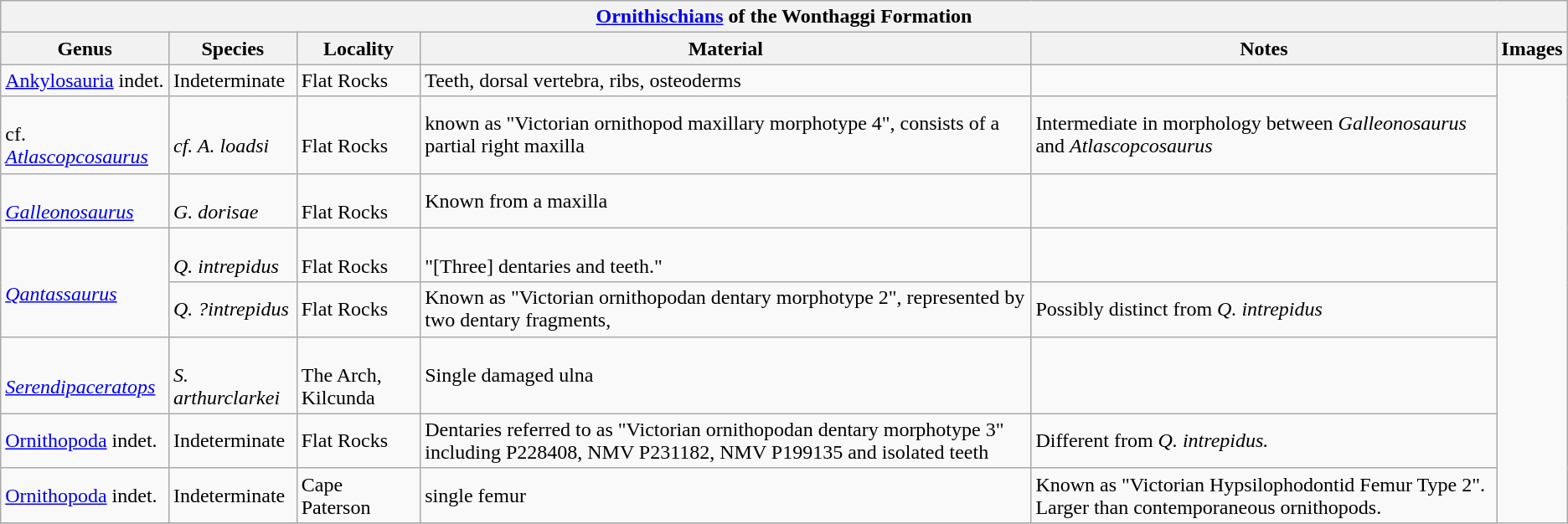<table class="wikitable" align="center">
<tr>
<th colspan="6" align="center"><strong><a href='#'>Ornithischians</a> of the Wonthaggi Formation</strong></th>
</tr>
<tr>
<th>Genus</th>
<th>Species</th>
<th>Locality</th>
<th>Material</th>
<th>Notes</th>
<th>Images</th>
</tr>
<tr>
<td><a href='#'>Ankylosauria</a> indet.</td>
<td>Indeterminate</td>
<td>Flat Rocks</td>
<td>Teeth, dorsal vertebra, ribs, osteoderms</td>
<td></td>
<td rowspan="104"><br>
</td>
</tr>
<tr>
<td><br>cf. <em><a href='#'>Atlascopcosaurus</a></em></td>
<td><br><em>cf. A. loadsi</em></td>
<td><br>Flat Rocks</td>
<td>known as "Victorian ornithopod maxillary morphotype 4", consists of a partial right maxilla</td>
<td>Intermediate in morphology between <em>Galleonosaurus</em> and <em>Atlascopcosaurus</em></td>
</tr>
<tr>
<td><br><em><a href='#'>Galleonosaurus</a></em></td>
<td><br><em>G. dorisae</em></td>
<td><br>Flat Rocks</td>
<td>Known from a maxilla</td>
<td></td>
</tr>
<tr>
<td rowspan="2"><br><em><a href='#'>Qantassaurus</a></em></td>
<td><br><em>Q. intrepidus</em></td>
<td><br>Flat Rocks</td>
<td><br>"[Three] dentaries and teeth."</td>
<td></td>
</tr>
<tr>
<td><em>Q. ?intrepidus</em></td>
<td>Flat Rocks</td>
<td>Known as "Victorian ornithopodan dentary morphotype 2", represented by two dentary fragments,</td>
<td>Possibly distinct from <em>Q. intrepidus</em></td>
</tr>
<tr>
<td><br><em><a href='#'>Serendipaceratops</a></em></td>
<td><br><em>S. arthurclarkei</em></td>
<td><br>The Arch, Kilcunda</td>
<td>Single damaged ulna</td>
<td></td>
</tr>
<tr>
<td><a href='#'>Ornithopoda</a> indet.</td>
<td>Indeterminate</td>
<td>Flat Rocks</td>
<td>Dentaries referred to as "Victorian ornithopodan dentary morphotype 3" including P228408, NMV P231182, NMV P199135 and isolated teeth</td>
<td>Different from <em>Q. intrepidus.</em></td>
</tr>
<tr>
<td><a href='#'>Ornithopoda</a> indet.</td>
<td>Indeterminate</td>
<td>Cape Paterson</td>
<td>single femur</td>
<td>Known as "Victorian Hypsilophodontid Femur Type 2". Larger than contemporaneous ornithopods.</td>
</tr>
<tr>
</tr>
</table>
